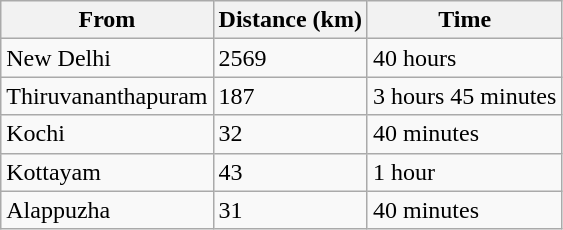<table class="wikitable">
<tr>
<th>From</th>
<th>Distance (km)</th>
<th>Time</th>
</tr>
<tr>
<td>New Delhi</td>
<td>2569</td>
<td>40 hours</td>
</tr>
<tr>
<td>Thiruvananthapuram</td>
<td>187</td>
<td>3 hours 45 minutes</td>
</tr>
<tr>
<td>Kochi</td>
<td>32</td>
<td>40 minutes</td>
</tr>
<tr>
<td>Kottayam</td>
<td>43</td>
<td>1 hour</td>
</tr>
<tr>
<td>Alappuzha</td>
<td>31</td>
<td>40 minutes</td>
</tr>
</table>
